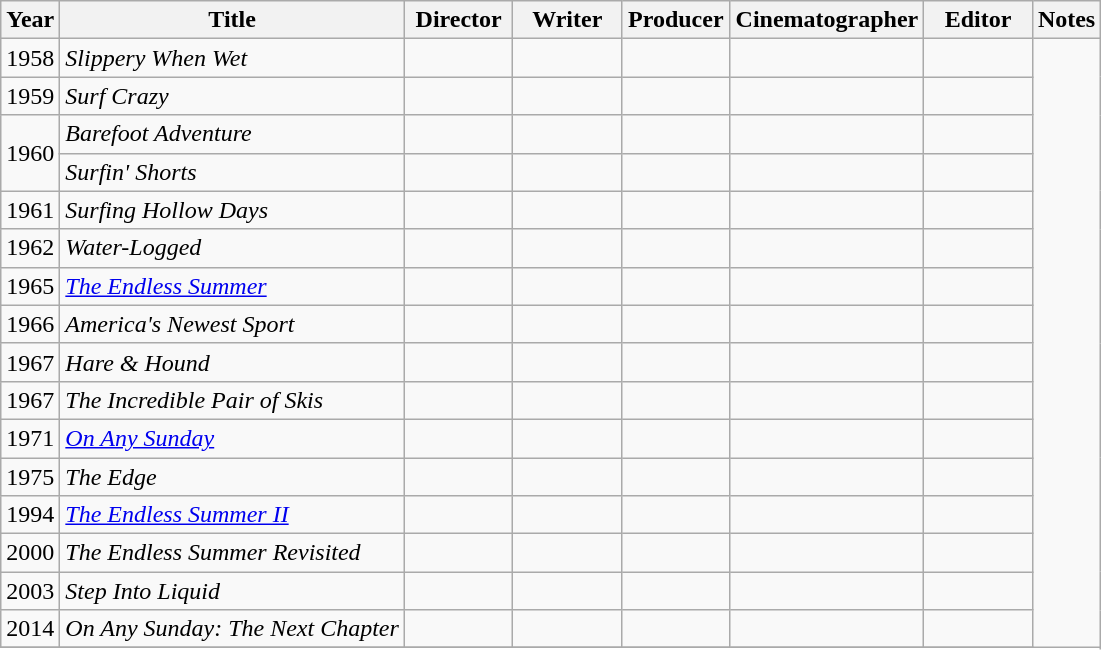<table class="wikitable">
<tr>
<th>Year</th>
<th>Title</th>
<th width="65">Director</th>
<th width="65">Writer</th>
<th width="65">Producer</th>
<th width="65">Cinematographer</th>
<th width="65">Editor</th>
<th>Notes</th>
</tr>
<tr>
<td>1958</td>
<td><em>Slippery When Wet</em></td>
<td></td>
<td></td>
<td></td>
<td></td>
<td></td>
</tr>
<tr>
<td>1959</td>
<td><em>Surf Crazy</em></td>
<td></td>
<td></td>
<td></td>
<td></td>
<td></td>
</tr>
<tr>
<td rowspan="2">1960</td>
<td><em>Barefoot Adventure</em></td>
<td></td>
<td></td>
<td></td>
<td></td>
<td></td>
</tr>
<tr>
<td><em>Surfin' Shorts</em></td>
<td></td>
<td></td>
<td></td>
<td></td>
<td></td>
</tr>
<tr>
<td>1961</td>
<td><em>Surfing Hollow Days</em></td>
<td></td>
<td></td>
<td></td>
<td></td>
<td></td>
</tr>
<tr>
<td>1962</td>
<td><em>Water-Logged</em></td>
<td></td>
<td></td>
<td></td>
<td></td>
<td></td>
</tr>
<tr>
<td>1965</td>
<td><em><a href='#'>The Endless Summer</a></em></td>
<td></td>
<td></td>
<td></td>
<td></td>
<td></td>
</tr>
<tr>
<td>1966</td>
<td><em>America's Newest Sport</em></td>
<td></td>
<td></td>
<td></td>
<td></td>
<td></td>
</tr>
<tr>
<td>1967</td>
<td><em>Hare & Hound</em></td>
<td></td>
<td></td>
<td></td>
<td></td>
<td></td>
</tr>
<tr>
<td>1967</td>
<td><em>The Incredible Pair of Skis</em></td>
<td></td>
<td></td>
<td></td>
<td></td>
<td></td>
</tr>
<tr>
<td>1971</td>
<td><em><a href='#'>On Any Sunday</a></em></td>
<td></td>
<td></td>
<td></td>
<td></td>
<td></td>
</tr>
<tr>
<td>1975</td>
<td><em>The Edge</em></td>
<td></td>
<td></td>
<td></td>
<td></td>
<td></td>
</tr>
<tr>
<td>1994</td>
<td><em><a href='#'>The Endless Summer II</a></em></td>
<td></td>
<td></td>
<td></td>
<td></td>
<td></td>
</tr>
<tr>
<td>2000</td>
<td><em>The Endless Summer Revisited</em></td>
<td></td>
<td></td>
<td></td>
<td></td>
<td></td>
</tr>
<tr>
<td>2003</td>
<td><em>Step Into Liquid</em></td>
<td></td>
<td></td>
<td></td>
<td></td>
<td></td>
</tr>
<tr>
<td>2014</td>
<td><em>On Any Sunday: The Next Chapter</em></td>
<td></td>
<td></td>
<td></td>
<td></td>
<td></td>
</tr>
<tr>
</tr>
</table>
